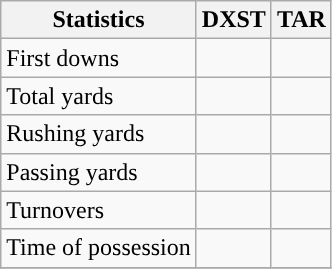<table class="wikitable" style="float: left;">
<tr>
<th>Statistics</th>
<th>DXST</th>
<th>TAR</th>
</tr>
<tr>
<td>First downs</td>
<td></td>
<td></td>
</tr>
<tr>
<td>Total yards</td>
<td></td>
<td></td>
</tr>
<tr>
<td>Rushing yards</td>
<td></td>
<td></td>
</tr>
<tr>
<td>Passing yards</td>
<td></td>
<td></td>
</tr>
<tr>
<td>Turnovers</td>
<td></td>
<td></td>
</tr>
<tr>
<td>Time of possession</td>
<td></td>
<td></td>
</tr>
<tr>
</tr>
</table>
